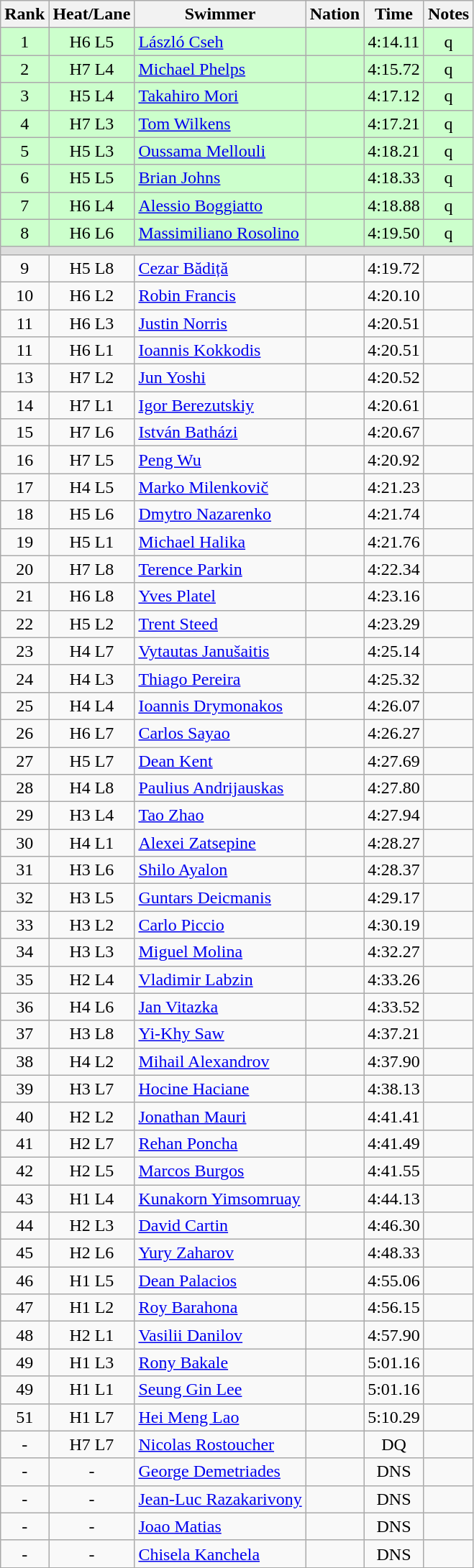<table class="wikitable sortable" style="text-align:center">
<tr>
<th>Rank</th>
<th>Heat/Lane</th>
<th>Swimmer</th>
<th>Nation</th>
<th>Time</th>
<th>Notes</th>
</tr>
<tr bgcolor=ccffcc>
<td>1</td>
<td>H6 L5</td>
<td align=left><a href='#'>László Cseh</a></td>
<td align=left></td>
<td>4:14.11</td>
<td>q</td>
</tr>
<tr bgcolor=ccffcc>
<td>2</td>
<td>H7 L4</td>
<td align=left><a href='#'>Michael Phelps</a></td>
<td align=left></td>
<td>4:15.72</td>
<td>q</td>
</tr>
<tr bgcolor=ccffcc>
<td>3</td>
<td>H5 L4</td>
<td align=left><a href='#'>Takahiro Mori</a></td>
<td align=left></td>
<td>4:17.12</td>
<td>q</td>
</tr>
<tr bgcolor=ccffcc>
<td>4</td>
<td>H7 L3</td>
<td align=left><a href='#'>Tom Wilkens</a></td>
<td align=left></td>
<td>4:17.21</td>
<td>q</td>
</tr>
<tr bgcolor=ccffcc>
<td>5</td>
<td>H5 L3</td>
<td align=left><a href='#'>Oussama Mellouli</a></td>
<td align=left></td>
<td>4:18.21</td>
<td>q</td>
</tr>
<tr bgcolor=ccffcc>
<td>6</td>
<td>H5 L5</td>
<td align=left><a href='#'>Brian Johns</a></td>
<td align=left></td>
<td>4:18.33</td>
<td>q</td>
</tr>
<tr bgcolor=ccffcc>
<td>7</td>
<td>H6 L4</td>
<td align=left><a href='#'>Alessio Boggiatto</a></td>
<td align=left></td>
<td>4:18.88</td>
<td>q</td>
</tr>
<tr bgcolor=ccffcc>
<td>8</td>
<td>H6 L6</td>
<td align=left><a href='#'>Massimiliano Rosolino</a></td>
<td align=left></td>
<td>4:19.50</td>
<td>q</td>
</tr>
<tr bgcolor=#DDDDDD>
<td colspan=6></td>
</tr>
<tr>
<td>9</td>
<td>H5 L8</td>
<td align=left><a href='#'>Cezar Bădiță</a></td>
<td align=left></td>
<td>4:19.72</td>
<td></td>
</tr>
<tr>
<td>10</td>
<td>H6 L2</td>
<td align=left><a href='#'>Robin Francis</a></td>
<td align=left></td>
<td>4:20.10</td>
<td></td>
</tr>
<tr>
<td>11</td>
<td>H6 L3</td>
<td align=left><a href='#'>Justin Norris</a></td>
<td align=left></td>
<td>4:20.51</td>
<td></td>
</tr>
<tr>
<td>11</td>
<td>H6 L1</td>
<td align=left><a href='#'>Ioannis Kokkodis</a></td>
<td align=left></td>
<td>4:20.51</td>
<td></td>
</tr>
<tr>
<td>13</td>
<td>H7 L2</td>
<td align=left><a href='#'>Jun Yoshi</a></td>
<td align=left></td>
<td>4:20.52</td>
<td></td>
</tr>
<tr>
<td>14</td>
<td>H7 L1</td>
<td align=left><a href='#'>Igor Berezutskiy</a></td>
<td align=left></td>
<td>4:20.61</td>
<td></td>
</tr>
<tr>
<td>15</td>
<td>H7 L6</td>
<td align=left><a href='#'>István Batházi</a></td>
<td align=left></td>
<td>4:20.67</td>
<td></td>
</tr>
<tr>
<td>16</td>
<td>H7 L5</td>
<td align=left><a href='#'>Peng Wu</a></td>
<td align=left></td>
<td>4:20.92</td>
<td></td>
</tr>
<tr>
<td>17</td>
<td>H4 L5</td>
<td align=left><a href='#'>Marko Milenkovič</a></td>
<td align=left></td>
<td>4:21.23</td>
<td></td>
</tr>
<tr>
<td>18</td>
<td>H5 L6</td>
<td align=left><a href='#'>Dmytro Nazarenko</a></td>
<td align=left></td>
<td>4:21.74</td>
<td></td>
</tr>
<tr>
<td>19</td>
<td>H5 L1</td>
<td align=left><a href='#'>Michael Halika</a></td>
<td align=left></td>
<td>4:21.76</td>
<td></td>
</tr>
<tr>
<td>20</td>
<td>H7 L8</td>
<td align=left><a href='#'>Terence Parkin</a></td>
<td align=left></td>
<td>4:22.34</td>
<td></td>
</tr>
<tr>
<td>21</td>
<td>H6 L8</td>
<td align=left><a href='#'>Yves Platel</a></td>
<td align=left></td>
<td>4:23.16</td>
<td></td>
</tr>
<tr>
<td>22</td>
<td>H5 L2</td>
<td align=left><a href='#'>Trent Steed</a></td>
<td align=left></td>
<td>4:23.29</td>
<td></td>
</tr>
<tr>
<td>23</td>
<td>H4 L7</td>
<td align=left><a href='#'>Vytautas Janušaitis</a></td>
<td align=left></td>
<td>4:25.14</td>
<td></td>
</tr>
<tr>
<td>24</td>
<td>H4 L3</td>
<td align=left><a href='#'>Thiago Pereira</a></td>
<td align=left></td>
<td>4:25.32</td>
<td></td>
</tr>
<tr>
<td>25</td>
<td>H4 L4</td>
<td align=left><a href='#'>Ioannis Drymonakos</a></td>
<td align=left></td>
<td>4:26.07</td>
<td></td>
</tr>
<tr>
<td>26</td>
<td>H6 L7</td>
<td align=left><a href='#'>Carlos Sayao</a></td>
<td align=left></td>
<td>4:26.27</td>
<td></td>
</tr>
<tr>
<td>27</td>
<td>H5 L7</td>
<td align=left><a href='#'>Dean Kent</a></td>
<td align=left></td>
<td>4:27.69</td>
<td></td>
</tr>
<tr>
<td>28</td>
<td>H4 L8</td>
<td align=left><a href='#'>Paulius Andrijauskas</a></td>
<td align=left></td>
<td>4:27.80</td>
<td></td>
</tr>
<tr>
<td>29</td>
<td>H3 L4</td>
<td align=left><a href='#'>Tao Zhao</a></td>
<td align=left></td>
<td>4:27.94</td>
<td></td>
</tr>
<tr>
<td>30</td>
<td>H4 L1</td>
<td align=left><a href='#'>Alexei Zatsepine</a></td>
<td align=left></td>
<td>4:28.27</td>
<td></td>
</tr>
<tr>
<td>31</td>
<td>H3 L6</td>
<td align=left><a href='#'>Shilo Ayalon</a></td>
<td align=left></td>
<td>4:28.37</td>
<td></td>
</tr>
<tr>
<td>32</td>
<td>H3 L5</td>
<td align=left><a href='#'>Guntars Deicmanis</a></td>
<td align=left></td>
<td>4:29.17</td>
<td></td>
</tr>
<tr>
<td>33</td>
<td>H3 L2</td>
<td align=left><a href='#'>Carlo Piccio</a></td>
<td align=left></td>
<td>4:30.19</td>
<td></td>
</tr>
<tr>
<td>34</td>
<td>H3 L3</td>
<td align=left><a href='#'>Miguel Molina</a></td>
<td align=left></td>
<td>4:32.27</td>
<td></td>
</tr>
<tr>
<td>35</td>
<td>H2 L4</td>
<td align=left><a href='#'>Vladimir Labzin</a></td>
<td align=left></td>
<td>4:33.26</td>
<td></td>
</tr>
<tr>
<td>36</td>
<td>H4 L6</td>
<td align=left><a href='#'>Jan Vitazka</a></td>
<td align=left></td>
<td>4:33.52</td>
<td></td>
</tr>
<tr>
<td>37</td>
<td>H3 L8</td>
<td align=left><a href='#'>Yi-Khy Saw</a></td>
<td align=left></td>
<td>4:37.21</td>
<td></td>
</tr>
<tr>
<td>38</td>
<td>H4 L2</td>
<td align=left><a href='#'>Mihail Alexandrov</a></td>
<td align=left></td>
<td>4:37.90</td>
<td></td>
</tr>
<tr>
<td>39</td>
<td>H3 L7</td>
<td align=left><a href='#'>Hocine Haciane</a></td>
<td align=left></td>
<td>4:38.13</td>
<td></td>
</tr>
<tr>
<td>40</td>
<td>H2 L2</td>
<td align=left><a href='#'>Jonathan Mauri</a></td>
<td align=left></td>
<td>4:41.41</td>
<td></td>
</tr>
<tr>
<td>41</td>
<td>H2 L7</td>
<td align=left><a href='#'>Rehan Poncha</a></td>
<td align=left></td>
<td>4:41.49</td>
<td></td>
</tr>
<tr>
<td>42</td>
<td>H2 L5</td>
<td align=left><a href='#'>Marcos Burgos</a></td>
<td align=left></td>
<td>4:41.55</td>
<td></td>
</tr>
<tr>
<td>43</td>
<td>H1 L4</td>
<td align=left><a href='#'>Kunakorn Yimsomruay</a></td>
<td align=left></td>
<td>4:44.13</td>
<td></td>
</tr>
<tr>
<td>44</td>
<td>H2 L3</td>
<td align=left><a href='#'>David Cartin</a></td>
<td align=left></td>
<td>4:46.30</td>
<td></td>
</tr>
<tr>
<td>45</td>
<td>H2 L6</td>
<td align=left><a href='#'>Yury Zaharov</a></td>
<td align=left></td>
<td>4:48.33</td>
<td></td>
</tr>
<tr>
<td>46</td>
<td>H1 L5</td>
<td align=left><a href='#'>Dean Palacios</a></td>
<td align=left></td>
<td>4:55.06</td>
<td></td>
</tr>
<tr>
<td>47</td>
<td>H1 L2</td>
<td align=left><a href='#'>Roy Barahona</a></td>
<td align=left></td>
<td>4:56.15</td>
<td></td>
</tr>
<tr>
<td>48</td>
<td>H2 L1</td>
<td align=left><a href='#'>Vasilii Danilov</a></td>
<td align=left></td>
<td>4:57.90</td>
<td></td>
</tr>
<tr>
<td>49</td>
<td>H1 L3</td>
<td align=left><a href='#'>Rony Bakale</a></td>
<td align=left></td>
<td>5:01.16</td>
<td></td>
</tr>
<tr>
<td>49</td>
<td>H1 L1</td>
<td align=left><a href='#'>Seung Gin Lee</a></td>
<td align=left></td>
<td>5:01.16</td>
<td></td>
</tr>
<tr>
<td>51</td>
<td>H1 L7</td>
<td align=left><a href='#'>Hei Meng Lao</a></td>
<td align=left></td>
<td>5:10.29</td>
<td></td>
</tr>
<tr>
<td>-</td>
<td>H7 L7</td>
<td align=left><a href='#'>Nicolas Rostoucher</a></td>
<td align=left></td>
<td>DQ</td>
<td></td>
</tr>
<tr>
<td>-</td>
<td>-</td>
<td align=left><a href='#'>George Demetriades</a></td>
<td align=left></td>
<td>DNS</td>
<td></td>
</tr>
<tr>
<td>-</td>
<td>-</td>
<td align=left><a href='#'>Jean-Luc Razakarivony</a></td>
<td align=left></td>
<td>DNS</td>
<td></td>
</tr>
<tr>
<td>-</td>
<td>-</td>
<td align=left><a href='#'>Joao Matias</a></td>
<td align=left></td>
<td>DNS</td>
<td></td>
</tr>
<tr>
<td>-</td>
<td>-</td>
<td align=left><a href='#'>Chisela Kanchela</a></td>
<td align=left></td>
<td>DNS</td>
<td></td>
</tr>
<tr>
</tr>
</table>
